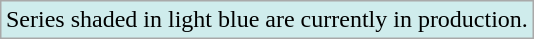<table style="border: 1px solid darkgray; background: #CFECEC">
<tr>
<td>Series shaded in light blue are currently in production.</td>
</tr>
</table>
